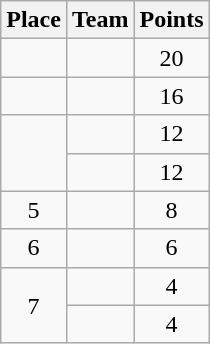<table class="wikitable" style="text-align:center; padding-bottom:0;">
<tr>
<th>Place</th>
<th style="text-align:left;">Team</th>
<th>Points</th>
</tr>
<tr>
<td></td>
<td align=left></td>
<td>20</td>
</tr>
<tr>
<td></td>
<td align=left></td>
<td>16</td>
</tr>
<tr>
<td rowspan=2></td>
<td align=left></td>
<td>12</td>
</tr>
<tr>
<td align=left></td>
<td>12</td>
</tr>
<tr>
<td>5</td>
<td align=left></td>
<td>8</td>
</tr>
<tr>
<td>6</td>
<td align=left></td>
<td>6</td>
</tr>
<tr>
<td rowspan=2>7</td>
<td align=left></td>
<td>4</td>
</tr>
<tr>
<td align=left></td>
<td>4</td>
</tr>
</table>
